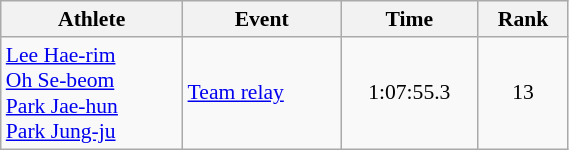<table class="wikitable" style="text-align:center; font-size:90%; width:30%;">
<tr>
<th>Athlete</th>
<th>Event</th>
<th>Time</th>
<th>Rank</th>
</tr>
<tr>
<td align="left"><a href='#'>Lee Hae-rim</a><br> <a href='#'>Oh Se-beom</a><br><a href='#'>Park Jae-hun</a><br><a href='#'>Park Jung-ju</a></td>
<td align="left"><a href='#'>Team relay</a></td>
<td>1:07:55.3</td>
<td>13</td>
</tr>
</table>
